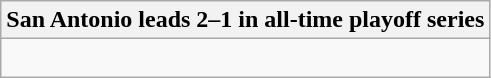<table class="wikitable collapsible collapsed">
<tr>
<th>San Antonio leads 2–1 in all-time playoff series</th>
</tr>
<tr>
<td><br>

</td>
</tr>
</table>
